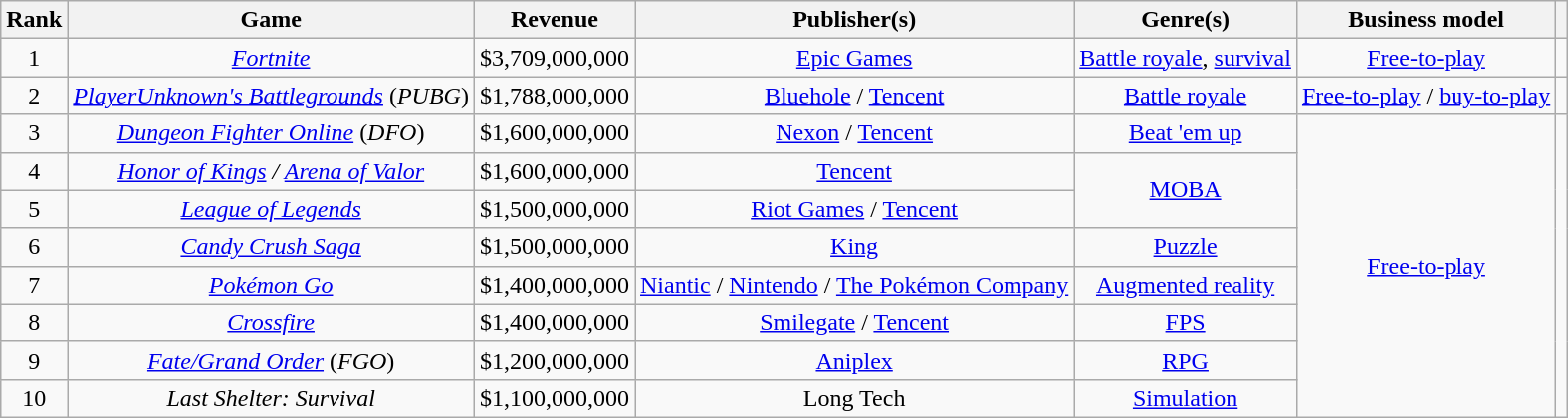<table class="wikitable sortable" style="text-align:center">
<tr>
<th>Rank</th>
<th>Game</th>
<th>Revenue</th>
<th>Publisher(s)</th>
<th>Genre(s)</th>
<th>Business model</th>
<th class="unsortable"></th>
</tr>
<tr>
<td>1</td>
<td><em><a href='#'>Fortnite</a></em></td>
<td>$3,709,000,000</td>
<td><a href='#'>Epic Games</a> </td>
<td><a href='#'>Battle royale</a>, <a href='#'>survival</a></td>
<td><a href='#'>Free-to-play</a></td>
<td></td>
</tr>
<tr>
<td>2</td>
<td><em><a href='#'>PlayerUnknown's Battlegrounds</a></em> (<em>PUBG</em>)</td>
<td>$1,788,000,000</td>
<td><a href='#'>Bluehole</a> / <a href='#'>Tencent</a></td>
<td><a href='#'>Battle royale</a></td>
<td><a href='#'>Free-to-play</a> / <a href='#'>buy-to-play</a></td>
<td></td>
</tr>
<tr>
<td>3</td>
<td><em><a href='#'>Dungeon Fighter Online</a></em> (<em>DFO</em>)</td>
<td>$1,600,000,000</td>
<td><a href='#'>Nexon</a> / <a href='#'>Tencent</a></td>
<td><a href='#'>Beat 'em up</a></td>
<td rowspan="8"><a href='#'>Free-to-play</a></td>
<td rowspan="8"></td>
</tr>
<tr>
<td>4</td>
<td><em><a href='#'>Honor of Kings</a> / <a href='#'>Arena of Valor</a></em></td>
<td>$1,600,000,000</td>
<td><a href='#'>Tencent</a></td>
<td rowspan="2"><a href='#'>MOBA</a></td>
</tr>
<tr>
<td>5</td>
<td><em><a href='#'>League of Legends</a></em></td>
<td>$1,500,000,000</td>
<td><a href='#'>Riot Games</a> / <a href='#'>Tencent</a></td>
</tr>
<tr>
<td>6</td>
<td><em><a href='#'>Candy Crush Saga</a></em></td>
<td>$1,500,000,000</td>
<td><a href='#'>King</a> </td>
<td><a href='#'>Puzzle</a></td>
</tr>
<tr>
<td>7</td>
<td><em><a href='#'>Pokémon Go</a></em></td>
<td>$1,400,000,000</td>
<td><a href='#'>Niantic</a> / <a href='#'>Nintendo</a> / <a href='#'>The Pokémon Company</a></td>
<td><a href='#'>Augmented reality</a></td>
</tr>
<tr>
<td>8</td>
<td><em><a href='#'>Crossfire</a></em></td>
<td>$1,400,000,000</td>
<td><a href='#'>Smilegate</a> / <a href='#'>Tencent</a></td>
<td><a href='#'>FPS</a></td>
</tr>
<tr>
<td>9</td>
<td><em><a href='#'>Fate/Grand Order</a></em> (<em>FGO</em>)</td>
<td>$1,200,000,000</td>
<td><a href='#'>Aniplex</a> </td>
<td><a href='#'>RPG</a></td>
</tr>
<tr>
<td>10</td>
<td><em>Last Shelter: Survival</em></td>
<td>$1,100,000,000</td>
<td>Long Tech</td>
<td><a href='#'>Simulation</a></td>
</tr>
</table>
